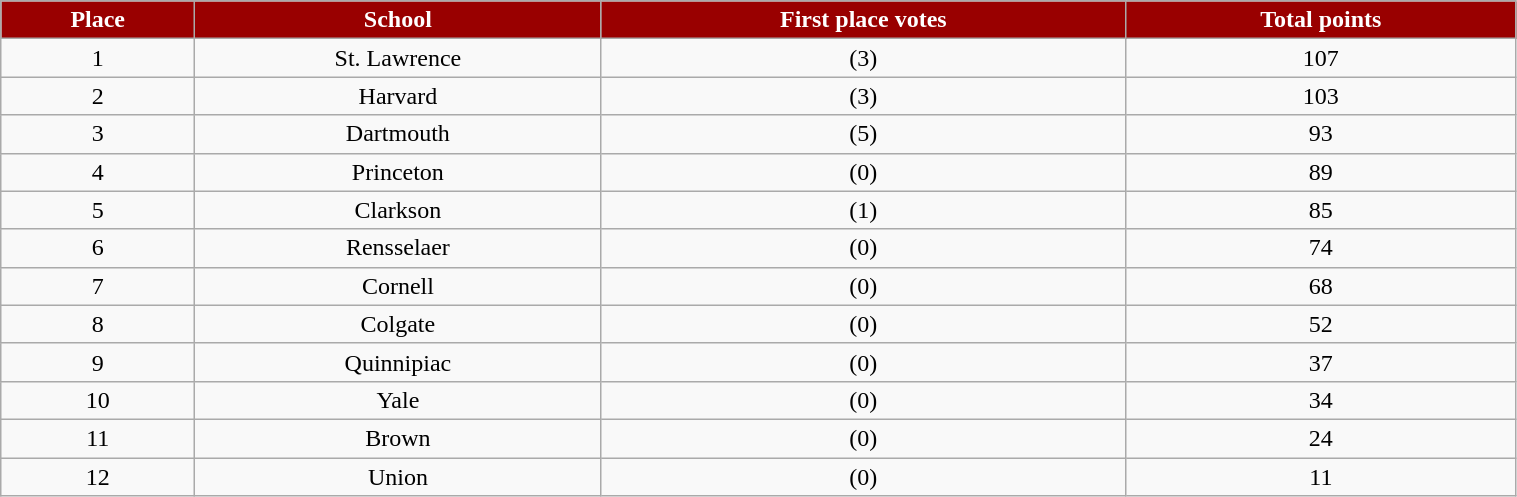<table class="wikitable" style="width:80%;">
<tr style="text-align:center; background:#900; color:#fff;">
<td><strong>Place</strong></td>
<td><strong>School</strong></td>
<td><strong>First place votes</strong></td>
<td><strong>Total points</strong></td>
</tr>
<tr style="text-align:center;" bgcolor="">
<td>1</td>
<td>St. Lawrence</td>
<td>(3)</td>
<td>107</td>
</tr>
<tr style="text-align:center;" bgcolor="">
<td>2</td>
<td>Harvard</td>
<td>(3)</td>
<td>103</td>
</tr>
<tr style="text-align:center;" bgcolor="">
<td>3</td>
<td>Dartmouth</td>
<td>(5)</td>
<td>93</td>
</tr>
<tr style="text-align:center;" bgcolor="">
<td>4</td>
<td>Princeton</td>
<td>(0)</td>
<td>89</td>
</tr>
<tr style="text-align:center;" bgcolor="">
<td>5</td>
<td>Clarkson</td>
<td>(1)</td>
<td>85</td>
</tr>
<tr style="text-align:center;" bgcolor="">
<td>6</td>
<td>Rensselaer</td>
<td>(0)</td>
<td>74</td>
</tr>
<tr style="text-align:center;" bgcolor="">
<td>7</td>
<td>Cornell</td>
<td>(0)</td>
<td>68</td>
</tr>
<tr style="text-align:center;" bgcolor="">
<td>8</td>
<td>Colgate</td>
<td>(0)</td>
<td>52</td>
</tr>
<tr style="text-align:center;" bgcolor="">
<td>9</td>
<td>Quinnipiac</td>
<td>(0)</td>
<td>37</td>
</tr>
<tr style="text-align:center;" bgcolor="">
<td>10</td>
<td>Yale</td>
<td>(0)</td>
<td>34</td>
</tr>
<tr style="text-align:center;" bgcolor="">
<td>11</td>
<td>Brown</td>
<td>(0)</td>
<td>24</td>
</tr>
<tr style="text-align:center;" bgcolor="">
<td>12</td>
<td>Union</td>
<td>(0)</td>
<td>11</td>
</tr>
</table>
